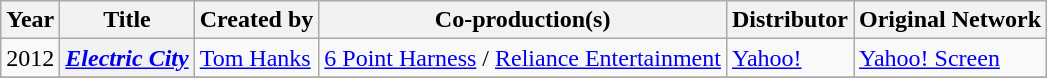<table class="wikitable sortable">
<tr>
<th>Year</th>
<th>Title</th>
<th>Created by</th>
<th>Co-production(s)</th>
<th>Distributor</th>
<th>Original Network</th>
</tr>
<tr>
<td style="text-align:left">2012</td>
<th scope="row" style="text-align:left"><em><a href='#'>Electric City</a></em></th>
<td><a href='#'>Tom Hanks</a></td>
<td><a href='#'>6 Point Harness</a> / <a href='#'>Reliance Entertainment</a></td>
<td><a href='#'>Yahoo!</a></td>
<td><a href='#'>Yahoo! Screen</a></td>
</tr>
<tr>
</tr>
</table>
